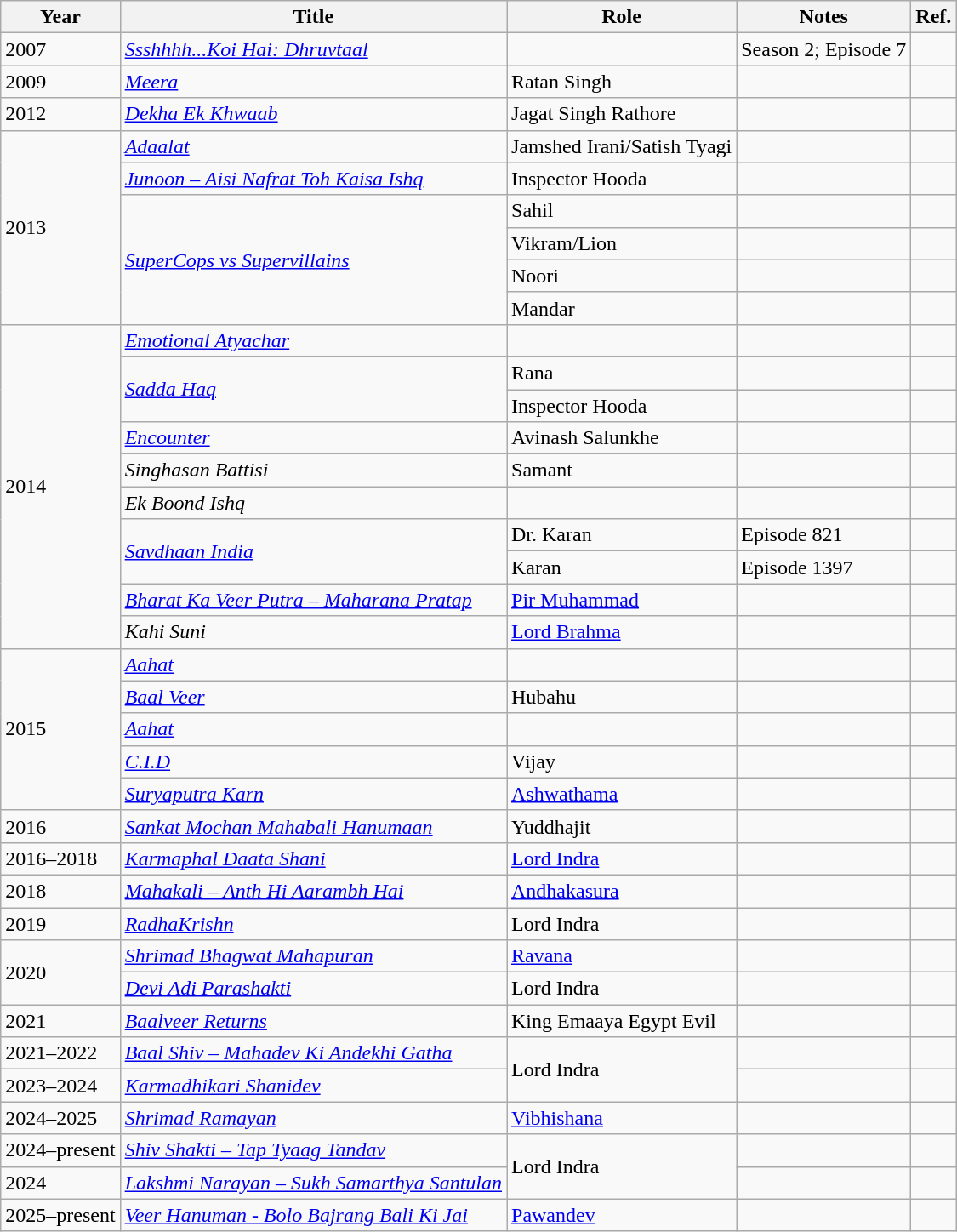<table class="wikitable sortable">
<tr style="text-align:center;">
<th>Year</th>
<th>Title</th>
<th>Role</th>
<th>Notes</th>
<th class="unsortable">Ref.</th>
</tr>
<tr>
<td>2007</td>
<td><em><a href='#'>Ssshhhh...Koi Hai: Dhruvtaal</a></em></td>
<td></td>
<td>Season 2; Episode 7</td>
<td></td>
</tr>
<tr>
<td>2009</td>
<td><em><a href='#'>Meera</a></em></td>
<td>Ratan Singh</td>
<td></td>
<td></td>
</tr>
<tr>
<td>2012</td>
<td><em><a href='#'>Dekha Ek Khwaab</a></em></td>
<td>Jagat Singh Rathore</td>
<td></td>
<td></td>
</tr>
<tr>
<td rowspan="6">2013</td>
<td><em><a href='#'>Adaalat</a></em></td>
<td>Jamshed Irani/Satish Tyagi</td>
<td></td>
<td></td>
</tr>
<tr>
<td><em><a href='#'>Junoon – Aisi Nafrat Toh Kaisa Ishq</a></em></td>
<td>Inspector Hooda</td>
<td></td>
<td></td>
</tr>
<tr>
<td rowspan="4"><em><a href='#'>SuperCops vs Supervillains</a></em></td>
<td>Sahil</td>
<td></td>
<td></td>
</tr>
<tr>
<td>Vikram/Lion</td>
<td></td>
<td></td>
</tr>
<tr>
<td>Noori</td>
<td></td>
<td></td>
</tr>
<tr>
<td>Mandar</td>
<td></td>
<td></td>
</tr>
<tr>
<td rowspan="10">2014</td>
<td><em><a href='#'>Emotional Atyachar</a></em></td>
<td></td>
<td></td>
<td></td>
</tr>
<tr>
<td rowspan="2"><em><a href='#'>Sadda Haq</a></em></td>
<td>Rana</td>
<td></td>
<td></td>
</tr>
<tr>
<td>Inspector Hooda</td>
<td></td>
<td></td>
</tr>
<tr>
<td><em><a href='#'>Encounter</a></em></td>
<td>Avinash Salunkhe</td>
<td></td>
<td></td>
</tr>
<tr>
<td><em>Singhasan Battisi</em></td>
<td>Samant</td>
<td></td>
<td></td>
</tr>
<tr>
<td><em>Ek Boond Ishq</em></td>
<td></td>
<td></td>
<td></td>
</tr>
<tr>
<td rowspan="2"><em><a href='#'>Savdhaan India</a></em></td>
<td>Dr. Karan</td>
<td>Episode 821</td>
<td></td>
</tr>
<tr>
<td>Karan</td>
<td>Episode 1397</td>
<td></td>
</tr>
<tr>
<td><em><a href='#'>Bharat Ka Veer Putra – Maharana Pratap</a></em></td>
<td><a href='#'>Pir Muhammad</a></td>
<td></td>
<td></td>
</tr>
<tr>
<td><em>Kahi Suni</em></td>
<td><a href='#'>Lord Brahma</a></td>
<td></td>
<td></td>
</tr>
<tr>
<td rowspan="5">2015</td>
<td><em><a href='#'>Aahat</a></em></td>
<td></td>
<td></td>
<td></td>
</tr>
<tr>
<td><em><a href='#'>Baal Veer</a></em></td>
<td>Hubahu</td>
<td></td>
<td></td>
</tr>
<tr>
<td><em><a href='#'>Aahat</a></em></td>
<td></td>
<td></td>
<td></td>
</tr>
<tr>
<td><em><a href='#'>C.I.D</a></em></td>
<td>Vijay</td>
<td></td>
<td></td>
</tr>
<tr>
<td><em><a href='#'>Suryaputra Karn</a></em></td>
<td><a href='#'>Ashwathama</a></td>
<td></td>
<td></td>
</tr>
<tr>
<td>2016</td>
<td><em><a href='#'>Sankat Mochan Mahabali Hanumaan</a></em></td>
<td>Yuddhajit</td>
<td></td>
<td></td>
</tr>
<tr>
<td>2016–2018</td>
<td><em><a href='#'>Karmaphal Daata Shani</a></em></td>
<td><a href='#'>Lord Indra</a></td>
<td></td>
<td></td>
</tr>
<tr>
<td>2018</td>
<td><em><a href='#'>Mahakali – Anth Hi Aarambh Hai</a></em></td>
<td><a href='#'>Andhakasura</a></td>
<td></td>
<td></td>
</tr>
<tr>
<td>2019</td>
<td><em><a href='#'>RadhaKrishn</a></em></td>
<td>Lord Indra</td>
<td></td>
<td></td>
</tr>
<tr>
<td rowspan="2">2020</td>
<td><em><a href='#'>Shrimad Bhagwat Mahapuran</a></em></td>
<td><a href='#'>Ravana</a></td>
<td></td>
<td></td>
</tr>
<tr>
<td><em><a href='#'>Devi Adi Parashakti</a></em></td>
<td>Lord Indra</td>
<td></td>
<td></td>
</tr>
<tr>
<td>2021</td>
<td><em><a href='#'>Baalveer Returns</a></em></td>
<td>King Emaaya Egypt Evil</td>
<td></td>
<td></td>
</tr>
<tr>
<td>2021–2022</td>
<td><em><a href='#'>Baal Shiv – Mahadev Ki Andekhi Gatha</a></em></td>
<td rowspan="2">Lord Indra</td>
<td></td>
<td></td>
</tr>
<tr>
<td>2023–2024</td>
<td><em><a href='#'>Karmadhikari Shanidev</a></em></td>
<td></td>
<td></td>
</tr>
<tr>
<td>2024–2025</td>
<td><em><a href='#'>Shrimad Ramayan</a></em></td>
<td><a href='#'>Vibhishana</a></td>
<td></td>
<td></td>
</tr>
<tr>
<td>2024–present</td>
<td><em><a href='#'>Shiv Shakti – Tap Tyaag Tandav</a></em></td>
<td rowspan="2">Lord Indra</td>
<td></td>
<td></td>
</tr>
<tr>
<td>2024</td>
<td><em><a href='#'>Lakshmi Narayan – Sukh Samarthya Santulan</a></em></td>
<td></td>
<td></td>
</tr>
<tr>
<td>2025–present</td>
<td><em><a href='#'>Veer Hanuman - Bolo Bajrang Bali Ki Jai</a></em></td>
<td><a href='#'>Pawandev</a></td>
<td></td>
<td></td>
</tr>
</table>
